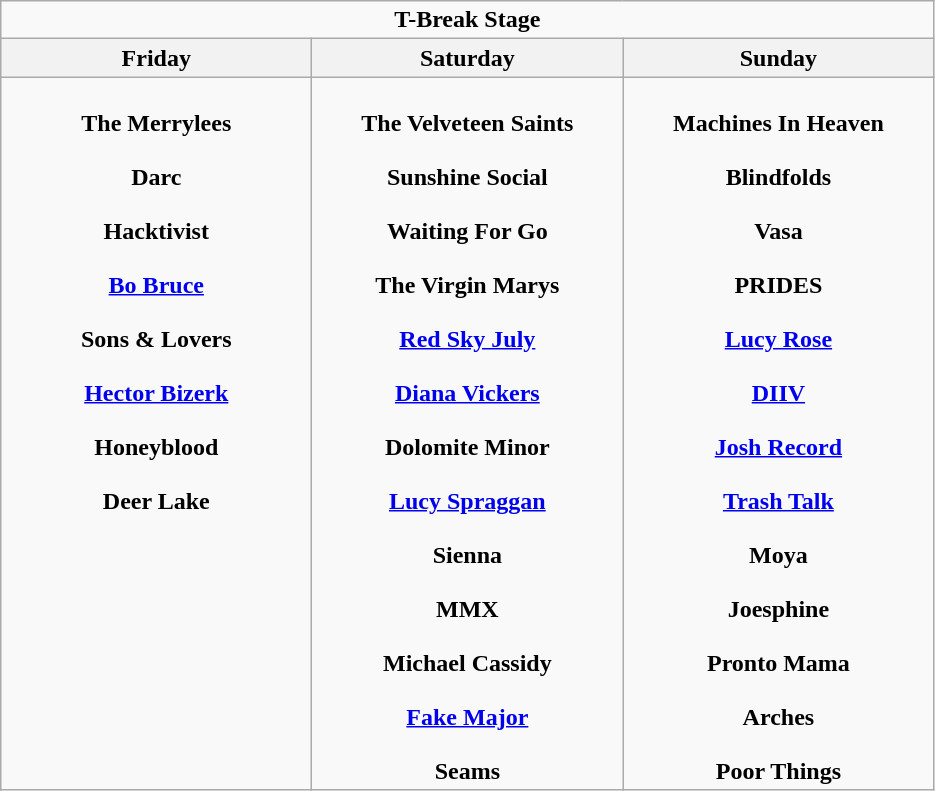<table class="wikitable">
<tr>
<td colspan="3" style="text-align:center;"><strong>T-Break Stage</strong></td>
</tr>
<tr>
<th>Friday</th>
<th>Saturday</th>
<th>Sunday</th>
</tr>
<tr>
<td style="text-align:center; vertical-align:top; width:200px;"><br><strong>The Merrylees</strong>
<br>
<br> <strong>Darc</strong>
<br>
<br> <strong>Hacktivist</strong>
<br>
<br> <strong><a href='#'>Bo Bruce</a></strong>
<br>
<br> <strong>Sons & Lovers</strong>
<br>
<br> <strong><a href='#'>Hector Bizerk</a></strong>
<br>
<br> <strong>Honeyblood</strong>
<br>
<br> <strong>Deer Lake</strong>
<br></td>
<td style="text-align:center; vertical-align:top; width:200px;"><br><strong>The Velveteen Saints</strong>
<br>
<br> <strong>Sunshine Social</strong>
<br>
<br> <strong>Waiting For Go</strong>
<br>
<br> <strong>The Virgin Marys</strong>
<br>
<br> <strong><a href='#'>Red Sky July</a></strong>
<br>
<br> <strong><a href='#'>Diana Vickers</a></strong>
<br>
<br> <strong>Dolomite Minor</strong>
<br>
<br> <strong><a href='#'>Lucy Spraggan</a></strong>
<br>
<br> <strong>Sienna</strong>
<br>
<br> <strong>MMX</strong>
<br>
<br> <strong>Michael Cassidy</strong>
<br>
<br> <strong><a href='#'>Fake Major</a></strong>
<br>
<br> <strong>Seams</strong>
<br></td>
<td style="text-align:center; vertical-align:top; width:200px;"><br><strong>Machines In Heaven</strong>
<br>
<br> <strong>Blindfolds</strong>
<br>
<br> <strong>Vasa</strong>
<br>
<br> <strong>PRIDES</strong>
<br>
<br> <strong><a href='#'>Lucy Rose</a></strong>
<br>
<br> <strong><a href='#'>DIIV</a></strong>
<br>
<br> <strong><a href='#'>Josh Record</a></strong>
<br>
<br> <strong><a href='#'>Trash Talk</a></strong>
<br>
<br> <strong>Moya</strong>
<br>
<br> <strong>Joesphine</strong>
<br>
<br> <strong>Pronto Mama</strong>
<br>
<br> <strong>Arches</strong>
<br>
<br> <strong>Poor Things</strong>
<br></td>
</tr>
</table>
